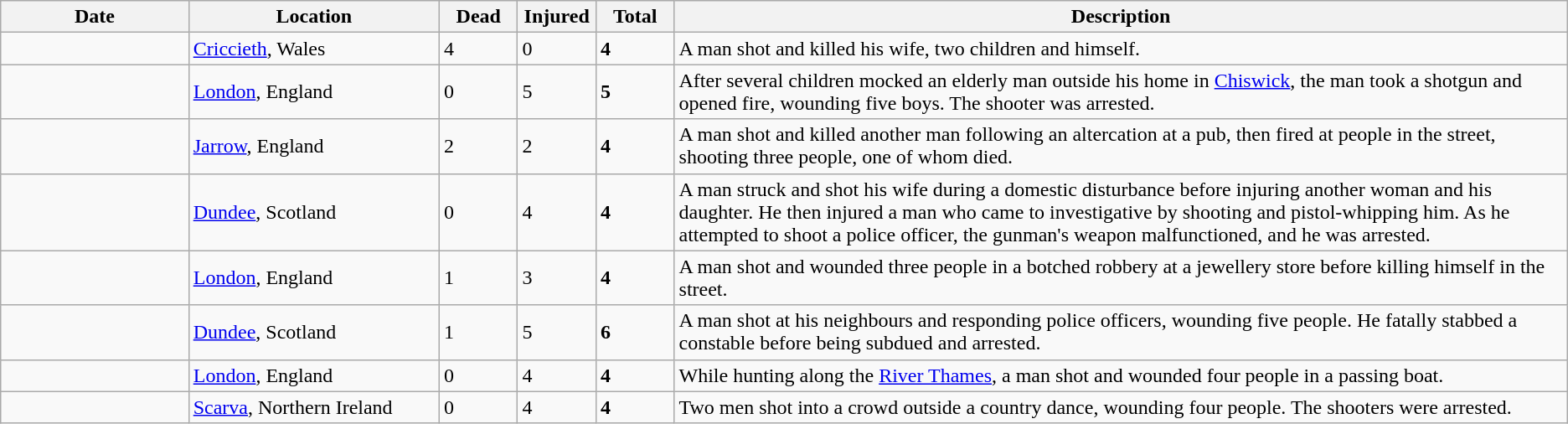<table class="wikitable sortable mw-datatable">
<tr>
<th width=12%>Date</th>
<th width=16%>Location</th>
<th width=5%>Dead</th>
<th width=5%>Injured</th>
<th width=5%>Total</th>
<th width=60%>Description</th>
</tr>
<tr>
<td></td>
<td><a href='#'>Criccieth</a>, Wales</td>
<td>4</td>
<td>0</td>
<td><strong>4</strong></td>
<td>A man shot and killed his wife, two children and himself.</td>
</tr>
<tr>
<td></td>
<td><a href='#'>London</a>, England</td>
<td>0</td>
<td>5</td>
<td><strong>5</strong></td>
<td>After several children mocked an elderly man outside his home in <a href='#'>Chiswick</a>, the man took a shotgun and opened fire, wounding five boys. The shooter was arrested.</td>
</tr>
<tr>
<td></td>
<td><a href='#'>Jarrow</a>, England</td>
<td>2</td>
<td>2</td>
<td><strong>4</strong></td>
<td>A man shot and killed another man following an altercation at a pub, then fired at people in the street, shooting three people, one of whom died.</td>
</tr>
<tr>
<td></td>
<td><a href='#'>Dundee</a>, Scotland</td>
<td>0</td>
<td>4</td>
<td><strong>4</strong></td>
<td>A man struck and shot his wife during a domestic disturbance before injuring another woman and his daughter. He then injured a man who came to investigative by shooting and pistol-whipping him. As he attempted to shoot a police officer, the gunman's weapon malfunctioned, and he was arrested.</td>
</tr>
<tr>
<td></td>
<td><a href='#'>London</a>, England</td>
<td>1</td>
<td>3</td>
<td><strong>4</strong></td>
<td>A man shot and wounded three people in a botched robbery at a jewellery store before killing himself in the street.</td>
</tr>
<tr>
<td></td>
<td><a href='#'>Dundee</a>, Scotland</td>
<td>1</td>
<td>5</td>
<td><strong>6</strong></td>
<td>A man shot at his neighbours and responding police officers, wounding five people. He fatally stabbed a constable before being subdued and arrested.</td>
</tr>
<tr>
<td></td>
<td><a href='#'>London</a>, England</td>
<td>0</td>
<td>4</td>
<td><strong>4</strong></td>
<td>While hunting along the <a href='#'>River Thames</a>, a man shot and wounded four people in a passing boat.</td>
</tr>
<tr>
<td></td>
<td><a href='#'>Scarva</a>, Northern Ireland</td>
<td>0</td>
<td>4</td>
<td><strong>4</strong></td>
<td>Two men shot into a crowd outside a country dance, wounding four people. The shooters were arrested.</td>
</tr>
</table>
